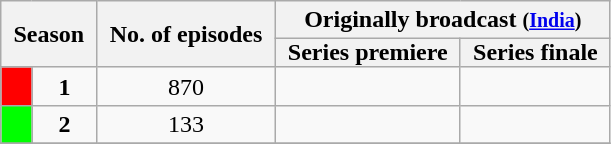<table class="wikitable" style="text-align:center">
<tr>
<th style="padding: 0 8px" colspan="2" rowspan=2>Season</th>
<th style="padding: 0 8px" rowspan=2>No. of episodes</th>
<th colspan=2>Originally broadcast <small>(<a href='#'>India</a>)</small></th>
</tr>
<tr>
<th style="padding: 0 8px">Series premiere</th>
<th style="padding: 0 8px">Series finale</th>
</tr>
<tr>
<td style="background:#FF0000"></td>
<td align="center"><strong>1</strong></td>
<td align="center">870</td>
<td align="center"></td>
<td align="center"></td>
</tr>
<tr>
<td style="background:#00FF00"></td>
<td align=center><strong>2</strong></td>
<td align=center>133</td>
<td align=center></td>
<td align=center></td>
</tr>
<tr>
</tr>
</table>
